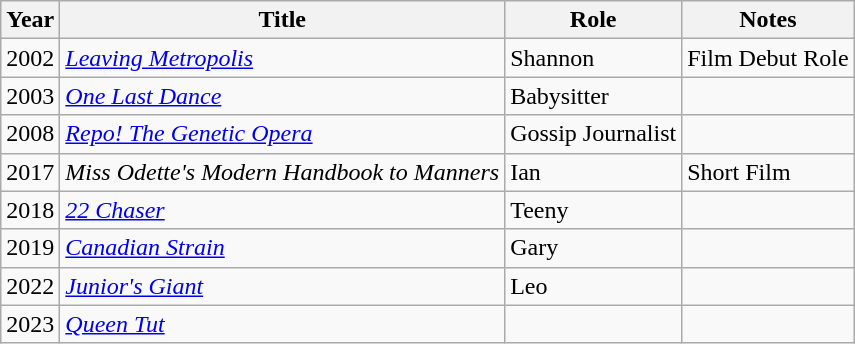<table class="wikitable sortable">
<tr>
<th>Year</th>
<th>Title</th>
<th>Role</th>
<th class="unsortable">Notes</th>
</tr>
<tr>
<td>2002</td>
<td><em><a href='#'>Leaving Metropolis</a></em></td>
<td>Shannon</td>
<td>Film Debut Role</td>
</tr>
<tr>
<td>2003</td>
<td><em><a href='#'>One Last Dance</a></em></td>
<td>Babysitter</td>
<td></td>
</tr>
<tr>
<td>2008</td>
<td><em><a href='#'>Repo! The Genetic Opera</a></em></td>
<td>Gossip Journalist</td>
<td></td>
</tr>
<tr>
<td>2017</td>
<td><em>Miss Odette's Modern Handbook to Manners</em></td>
<td>Ian</td>
<td>Short Film</td>
</tr>
<tr>
<td>2018</td>
<td><em><a href='#'>22 Chaser</a></em></td>
<td>Teeny</td>
<td></td>
</tr>
<tr>
<td>2019</td>
<td><em><a href='#'>Canadian Strain</a></em></td>
<td>Gary</td>
<td></td>
</tr>
<tr>
<td>2022</td>
<td><em><a href='#'>Junior's Giant</a></em></td>
<td>Leo</td>
<td></td>
</tr>
<tr>
<td>2023</td>
<td><em><a href='#'>Queen Tut</a></em></td>
<td></td>
<td></td>
</tr>
</table>
